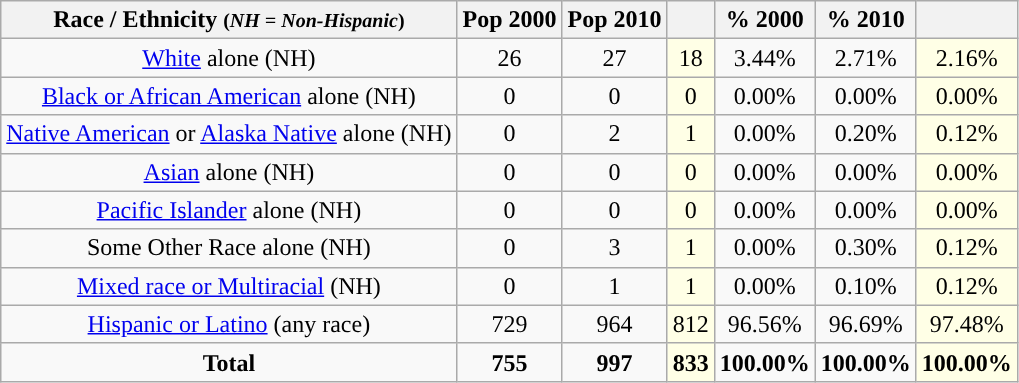<table class="wikitable" style="text-align:center;">
<tr>
<th>Race / Ethnicity <small>(<em>NH = Non-Hispanic</em>)</small></th>
<th>Pop 2000</th>
<th>Pop 2010</th>
<th></th>
<th>% 2000</th>
<th>% 2010</th>
<th></th>
</tr>
<tr>
<td><a href='#'>White</a> alone (NH)</td>
<td>26</td>
<td>27</td>
<td style='background: #ffffe6;'>18</td>
<td>3.44%</td>
<td>2.71%</td>
<td style='background: #ffffe6;'>2.16%</td>
</tr>
<tr>
<td><a href='#'>Black or African American</a> alone (NH)</td>
<td>0</td>
<td>0</td>
<td style='background: #ffffe6;'>0</td>
<td>0.00%</td>
<td>0.00%</td>
<td style='background: #ffffe6;'>0.00%</td>
</tr>
<tr>
<td><a href='#'>Native American</a> or <a href='#'>Alaska Native</a> alone (NH)</td>
<td>0</td>
<td>2</td>
<td style='background: #ffffe6;'>1</td>
<td>0.00%</td>
<td>0.20%</td>
<td style='background: #ffffe6;'>0.12%</td>
</tr>
<tr>
<td><a href='#'>Asian</a> alone (NH)</td>
<td>0</td>
<td>0</td>
<td style='background: #ffffe6;'>0</td>
<td>0.00%</td>
<td>0.00%</td>
<td style='background: #ffffe6;'>0.00%</td>
</tr>
<tr>
<td><a href='#'>Pacific Islander</a> alone (NH)</td>
<td>0</td>
<td>0</td>
<td style='background: #ffffe6;'>0</td>
<td>0.00%</td>
<td>0.00%</td>
<td style='background: #ffffe6;'>0.00%</td>
</tr>
<tr>
<td>Some Other Race alone (NH)</td>
<td>0</td>
<td>3</td>
<td style='background: #ffffe6;'>1</td>
<td>0.00%</td>
<td>0.30%</td>
<td style='background: #ffffe6;'>0.12%</td>
</tr>
<tr>
<td><a href='#'>Mixed race or Multiracial</a> (NH)</td>
<td>0</td>
<td>1</td>
<td style='background: #ffffe6;'>1</td>
<td>0.00%</td>
<td>0.10%</td>
<td style='background: #ffffe6;'>0.12%</td>
</tr>
<tr>
<td><a href='#'>Hispanic or Latino</a> (any race)</td>
<td>729</td>
<td>964</td>
<td style='background: #ffffe6;'>812</td>
<td>96.56%</td>
<td>96.69%</td>
<td style='background: #ffffe6;'>97.48%</td>
</tr>
<tr>
<td><strong>Total</strong></td>
<td><strong>755</strong></td>
<td><strong>997</strong></td>
<td style='background: #ffffe6;'><strong>833</strong></td>
<td><strong>100.00%</strong></td>
<td><strong>100.00%</strong></td>
<td style='background: #ffffe6;'><strong>100.00%</strong></td>
</tr>
</table>
